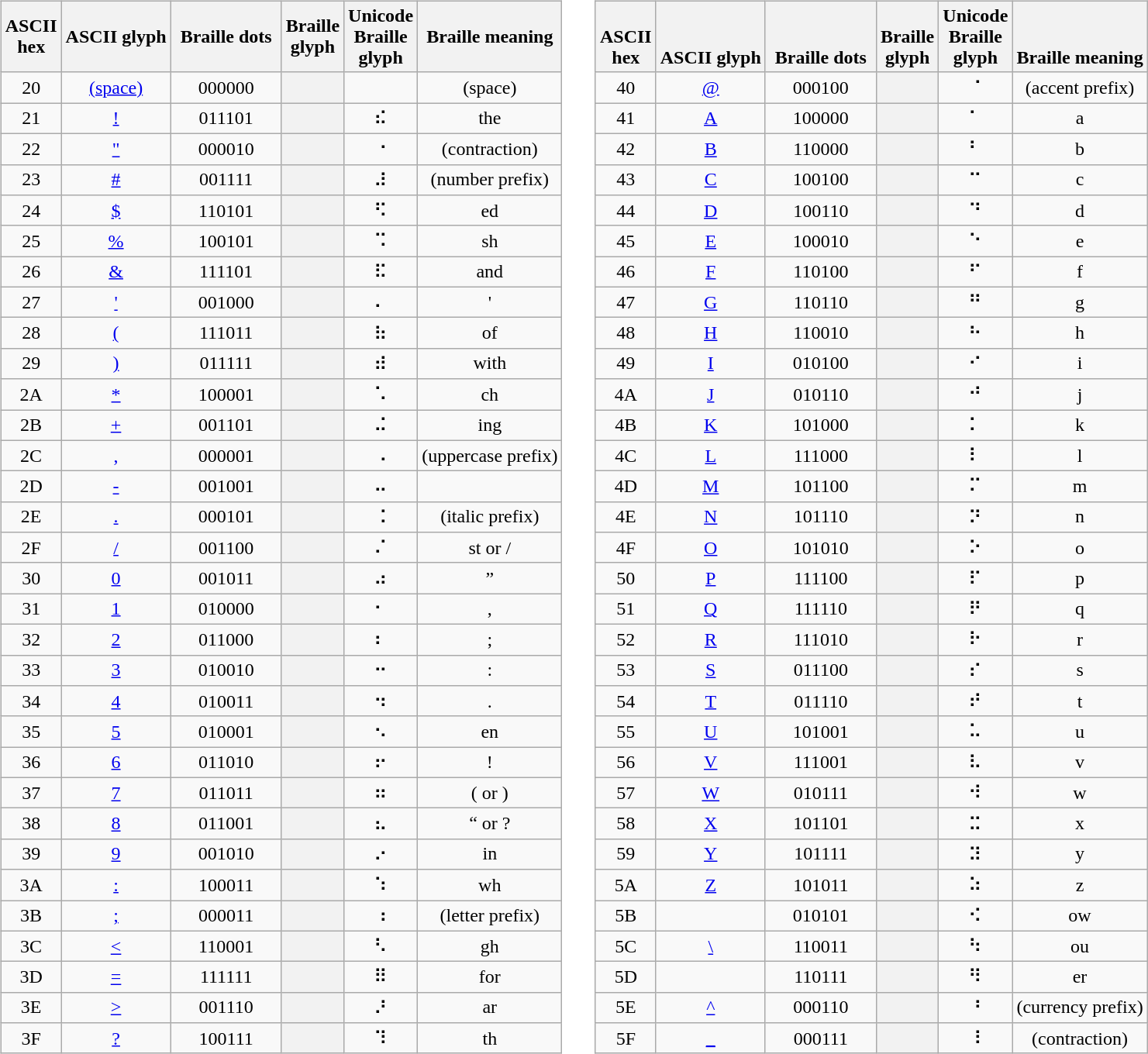<table>
<tr valign="top">
<td><br><table class="wikitable nounderlines" style="text-align: center">
<tr>
<th style="width: 2.5em">ASCII hex</th>
<th>ASCII glyph</th>
<th style="width: 5.5em">Braille dots</th>
<th style="width: 2.5em">Braille glyph</th>
<th style="width: 2.5em">Unicode Braille glyph</th>
<th>Braille meaning</th>
</tr>
<tr>
<td>20</td>
<td><a href='#'>(space)</a></td>
<td>000000</td>
<th></th>
<td>⠀</td>
<td>(space)</td>
</tr>
<tr>
<td>21</td>
<td><a href='#'>!</a></td>
<td>011101</td>
<th></th>
<td>⠮</td>
<td>the</td>
</tr>
<tr>
<td>22</td>
<td><a href='#'>"</a></td>
<td>000010</td>
<th></th>
<td>⠐</td>
<td>(contraction)</td>
</tr>
<tr>
<td>23</td>
<td><a href='#'>#</a></td>
<td>001111</td>
<th></th>
<td>⠼</td>
<td>(number prefix)</td>
</tr>
<tr>
<td>24</td>
<td><a href='#'>$</a></td>
<td>110101</td>
<th></th>
<td>⠫</td>
<td>ed</td>
</tr>
<tr>
<td>25</td>
<td><a href='#'>%</a></td>
<td>100101</td>
<th></th>
<td>⠩</td>
<td>sh</td>
</tr>
<tr>
<td>26</td>
<td><a href='#'>&</a></td>
<td>111101</td>
<th></th>
<td>⠯</td>
<td>and</td>
</tr>
<tr>
<td>27</td>
<td><a href='#'>'</a></td>
<td>001000</td>
<th></th>
<td>⠄</td>
<td>'</td>
</tr>
<tr>
<td>28</td>
<td><a href='#'>(</a></td>
<td>111011</td>
<th></th>
<td>⠷</td>
<td>of</td>
</tr>
<tr>
<td>29</td>
<td><a href='#'>)</a></td>
<td>011111</td>
<th></th>
<td>⠾</td>
<td>with</td>
</tr>
<tr>
<td>2A</td>
<td><a href='#'>*</a></td>
<td>100001</td>
<th></th>
<td>⠡</td>
<td>ch</td>
</tr>
<tr>
<td>2B</td>
<td><a href='#'>+</a></td>
<td>001101</td>
<th></th>
<td>⠬</td>
<td>ing</td>
</tr>
<tr>
<td>2C</td>
<td><a href='#'>,</a></td>
<td>000001</td>
<th></th>
<td>⠠</td>
<td>(uppercase prefix)</td>
</tr>
<tr>
<td>2D</td>
<td><a href='#'>-</a></td>
<td>001001</td>
<th></th>
<td>⠤</td>
<td></td>
</tr>
<tr>
<td>2E</td>
<td><a href='#'>.</a></td>
<td>000101</td>
<th></th>
<td>⠨</td>
<td>(italic prefix)</td>
</tr>
<tr>
<td>2F</td>
<td><a href='#'>/</a></td>
<td>001100</td>
<th></th>
<td>⠌</td>
<td>st or /</td>
</tr>
<tr>
<td>30</td>
<td><a href='#'>0</a></td>
<td>001011</td>
<th></th>
<td>⠴</td>
<td>”</td>
</tr>
<tr>
<td>31</td>
<td><a href='#'>1</a></td>
<td>010000</td>
<th></th>
<td>⠂</td>
<td>,</td>
</tr>
<tr>
<td>32</td>
<td><a href='#'>2</a></td>
<td>011000</td>
<th></th>
<td>⠆</td>
<td>;</td>
</tr>
<tr>
<td>33</td>
<td><a href='#'>3</a></td>
<td>010010</td>
<th></th>
<td>⠒</td>
<td>:</td>
</tr>
<tr>
<td>34</td>
<td><a href='#'>4</a></td>
<td>010011</td>
<th></th>
<td>⠲</td>
<td>.</td>
</tr>
<tr>
<td>35</td>
<td><a href='#'>5</a></td>
<td>010001</td>
<th></th>
<td>⠢</td>
<td>en</td>
</tr>
<tr>
<td>36</td>
<td><a href='#'>6</a></td>
<td>011010</td>
<th></th>
<td>⠖</td>
<td>!</td>
</tr>
<tr>
<td>37</td>
<td><a href='#'>7</a></td>
<td>011011</td>
<th></th>
<td>⠶</td>
<td>( or )</td>
</tr>
<tr>
<td>38</td>
<td><a href='#'>8</a></td>
<td>011001</td>
<th></th>
<td>⠦</td>
<td>“ or ?</td>
</tr>
<tr>
<td>39</td>
<td><a href='#'>9</a></td>
<td>001010</td>
<th></th>
<td>⠔</td>
<td>in</td>
</tr>
<tr>
<td>3A</td>
<td><a href='#'>:</a></td>
<td>100011</td>
<th></th>
<td>⠱</td>
<td>wh</td>
</tr>
<tr>
<td>3B</td>
<td><a href='#'>;</a></td>
<td>000011</td>
<th></th>
<td>⠰</td>
<td>(letter prefix)</td>
</tr>
<tr>
<td>3C</td>
<td><a href='#'><</a></td>
<td>110001</td>
<th></th>
<td>⠣</td>
<td>gh</td>
</tr>
<tr>
<td>3D</td>
<td><a href='#'>=</a></td>
<td>111111</td>
<th></th>
<td>⠿</td>
<td>for</td>
</tr>
<tr>
<td>3E</td>
<td><a href='#'>></a></td>
<td>001110</td>
<th></th>
<td>⠜</td>
<td>ar</td>
</tr>
<tr>
<td>3F</td>
<td><a href='#'>?</a></td>
<td>100111</td>
<th></th>
<td>⠹</td>
<td>th</td>
</tr>
</table>
</td>
<td> </td>
<td><br><table class="wikitable nounderlines" style="text-align: center">
<tr valign="bottom">
<th style="width: 2.5em">ASCII hex</th>
<th>ASCII glyph</th>
<th style="width: 5.5em">Braille dots</th>
<th style="width: 2.5em">Braille glyph</th>
<th style="width: 2.5em">Unicode Braille glyph</th>
<th>Braille meaning</th>
</tr>
<tr>
<td>40</td>
<td><a href='#'>@</a></td>
<td>000100</td>
<th></th>
<td>⠈</td>
<td>(accent prefix)</td>
</tr>
<tr>
<td>41</td>
<td><a href='#'>A</a></td>
<td>100000</td>
<th></th>
<td>⠁</td>
<td>a</td>
</tr>
<tr>
<td>42</td>
<td><a href='#'>B</a></td>
<td>110000</td>
<th></th>
<td>⠃</td>
<td>b</td>
</tr>
<tr>
<td>43</td>
<td><a href='#'>C</a></td>
<td>100100</td>
<th></th>
<td>⠉</td>
<td>c</td>
</tr>
<tr>
<td>44</td>
<td><a href='#'>D</a></td>
<td>100110</td>
<th></th>
<td>⠙</td>
<td>d</td>
</tr>
<tr>
<td>45</td>
<td><a href='#'>E</a></td>
<td>100010</td>
<th></th>
<td>⠑</td>
<td>e</td>
</tr>
<tr>
<td>46</td>
<td><a href='#'>F</a></td>
<td>110100</td>
<th></th>
<td>⠋</td>
<td>f</td>
</tr>
<tr>
<td>47</td>
<td><a href='#'>G</a></td>
<td>110110</td>
<th></th>
<td>⠛</td>
<td>g</td>
</tr>
<tr>
<td>48</td>
<td><a href='#'>H</a></td>
<td>110010</td>
<th></th>
<td>⠓</td>
<td>h</td>
</tr>
<tr>
<td>49</td>
<td><a href='#'>I</a></td>
<td>010100</td>
<th></th>
<td>⠊</td>
<td>i</td>
</tr>
<tr>
<td>4A</td>
<td><a href='#'>J</a></td>
<td>010110</td>
<th></th>
<td>⠚</td>
<td>j</td>
</tr>
<tr>
<td>4B</td>
<td><a href='#'>K</a></td>
<td>101000</td>
<th></th>
<td>⠅</td>
<td>k</td>
</tr>
<tr>
<td>4C</td>
<td><a href='#'>L</a></td>
<td>111000</td>
<th></th>
<td>⠇</td>
<td>l</td>
</tr>
<tr>
<td>4D</td>
<td><a href='#'>M</a></td>
<td>101100</td>
<th></th>
<td>⠍</td>
<td>m</td>
</tr>
<tr>
<td>4E</td>
<td><a href='#'>N</a></td>
<td>101110</td>
<th></th>
<td>⠝</td>
<td>n</td>
</tr>
<tr>
<td>4F</td>
<td><a href='#'>O</a></td>
<td>101010</td>
<th></th>
<td>⠕</td>
<td>o</td>
</tr>
<tr>
<td>50</td>
<td><a href='#'>P</a></td>
<td>111100</td>
<th></th>
<td>⠏</td>
<td>p</td>
</tr>
<tr>
<td>51</td>
<td><a href='#'>Q</a></td>
<td>111110</td>
<th></th>
<td>⠟</td>
<td>q</td>
</tr>
<tr>
<td>52</td>
<td><a href='#'>R</a></td>
<td>111010</td>
<th></th>
<td>⠗</td>
<td>r</td>
</tr>
<tr>
<td>53</td>
<td><a href='#'>S</a></td>
<td>011100</td>
<th></th>
<td>⠎</td>
<td>s</td>
</tr>
<tr>
<td>54</td>
<td><a href='#'>T</a></td>
<td>011110</td>
<th></th>
<td>⠞</td>
<td>t</td>
</tr>
<tr>
<td>55</td>
<td><a href='#'>U</a></td>
<td>101001</td>
<th></th>
<td>⠥</td>
<td>u</td>
</tr>
<tr>
<td>56</td>
<td><a href='#'>V</a></td>
<td>111001</td>
<th></th>
<td>⠧</td>
<td>v</td>
</tr>
<tr>
<td>57</td>
<td><a href='#'>W</a></td>
<td>010111</td>
<th></th>
<td>⠺</td>
<td>w</td>
</tr>
<tr>
<td>58</td>
<td><a href='#'>X</a></td>
<td>101101</td>
<th></th>
<td>⠭</td>
<td>x</td>
</tr>
<tr>
<td>59</td>
<td><a href='#'>Y</a></td>
<td>101111</td>
<th></th>
<td>⠽</td>
<td>y</td>
</tr>
<tr>
<td>5A</td>
<td><a href='#'>Z</a></td>
<td>101011</td>
<th></th>
<td>⠵</td>
<td>z</td>
</tr>
<tr>
<td>5B</td>
<td><a href='#'></a></td>
<td>010101</td>
<th></th>
<td>⠪</td>
<td>ow</td>
</tr>
<tr>
<td>5C</td>
<td><a href='#'>\</a></td>
<td>110011</td>
<th></th>
<td>⠳</td>
<td>ou</td>
</tr>
<tr>
<td>5D</td>
<td><a href='#'></a></td>
<td>110111</td>
<th></th>
<td>⠻</td>
<td>er</td>
</tr>
<tr>
<td>5E</td>
<td><a href='#'>^</a></td>
<td>000110</td>
<th></th>
<td>⠘</td>
<td>(currency prefix)</td>
</tr>
<tr>
<td>5F</td>
<td><a href='#'>_</a></td>
<td>000111</td>
<th></th>
<td>⠸</td>
<td>(contraction)</td>
</tr>
</table>
</td>
</tr>
</table>
